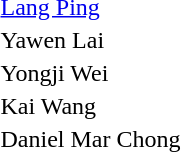<table>
<tr>
<th></th>
<td> <a href='#'>Lang Ping</a></td>
</tr>
<tr>
<th></th>
<td>Yawen Lai</td>
</tr>
<tr>
<th></th>
<td>Yongji Wei</td>
</tr>
<tr>
<td></td>
<td>Kai Wang</td>
</tr>
<tr>
<th></th>
<td>Daniel Mar Chong</td>
</tr>
</table>
